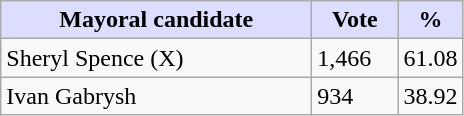<table class="wikitable">
<tr>
<th style="background:#ddf; width:200px;">Mayoral candidate</th>
<th style="background:#ddf; width:50px;">Vote</th>
<th style="background:#ddf; width:30px;">%</th>
</tr>
<tr>
<td>Sheryl Spence (X)</td>
<td>1,466</td>
<td>61.08</td>
</tr>
<tr>
<td>Ivan Gabrysh</td>
<td>934</td>
<td>38.92</td>
</tr>
</table>
